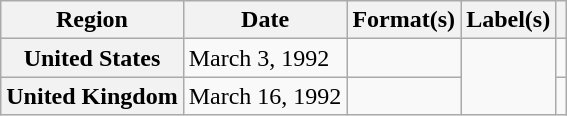<table class="wikitable plainrowheaders">
<tr>
<th scope="col">Region</th>
<th scope="col">Date</th>
<th scope="col">Format(s)</th>
<th scope="col">Label(s)</th>
<th scope="col"></th>
</tr>
<tr>
<th scope="row">United States</th>
<td>March 3, 1992</td>
<td></td>
<td rowspan="2"></td>
<td></td>
</tr>
<tr>
<th scope="row">United Kingdom</th>
<td>March 16, 1992</td>
<td></td>
<td></td>
</tr>
</table>
